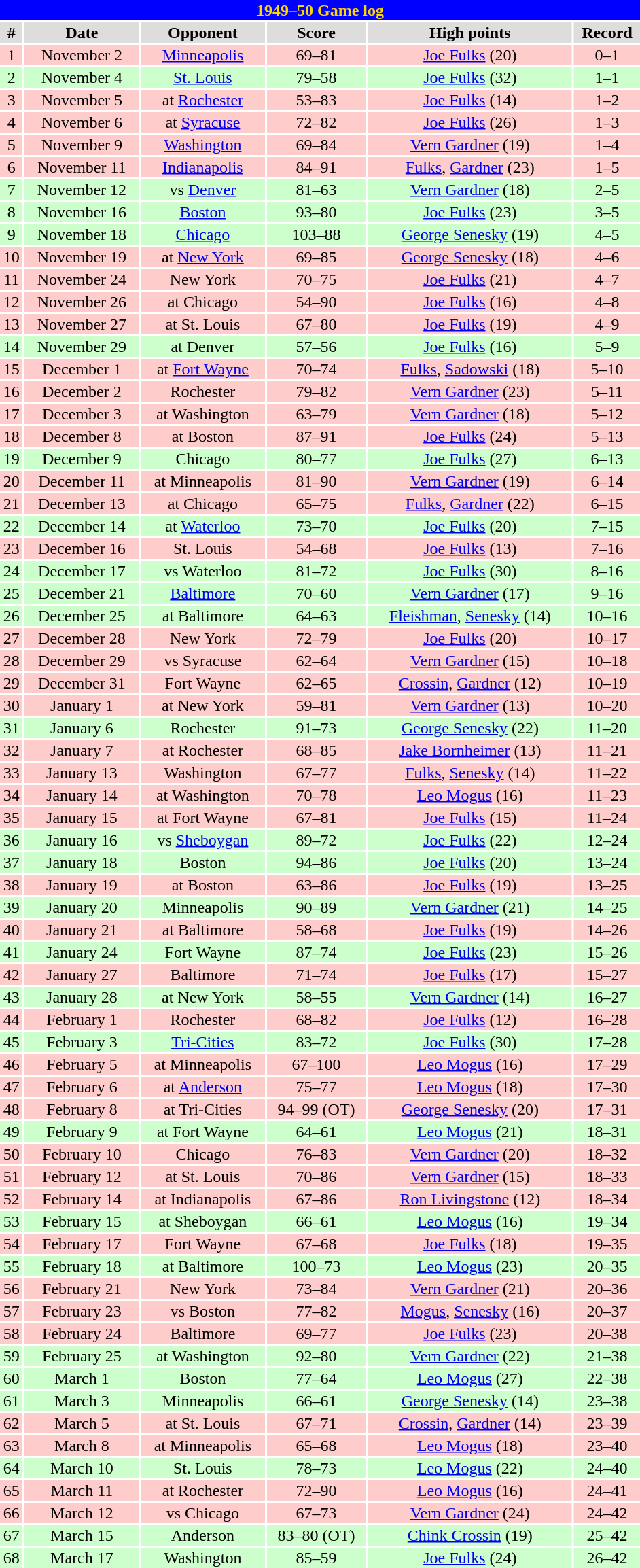<table class="toccolours collapsible" width=50% style="clear:both; margin:1.5em auto; text-align:center">
<tr>
<th colspan=11 style="background:#0000FF; color:#FFD700;">1949–50 Game log</th>
</tr>
<tr align="center" bgcolor="#dddddd">
<td><strong>#</strong></td>
<td><strong>Date</strong></td>
<td><strong>Opponent</strong></td>
<td><strong>Score</strong></td>
<td><strong>High points</strong></td>
<td><strong>Record</strong></td>
</tr>
<tr align="center" bgcolor="ffcccc">
<td>1</td>
<td>November 2</td>
<td><a href='#'>Minneapolis</a></td>
<td>69–81</td>
<td><a href='#'>Joe Fulks</a> (20)</td>
<td>0–1</td>
</tr>
<tr align="center" bgcolor="ccffcc">
<td>2</td>
<td>November 4</td>
<td><a href='#'>St. Louis</a></td>
<td>79–58</td>
<td><a href='#'>Joe Fulks</a> (32)</td>
<td>1–1</td>
</tr>
<tr align="center" bgcolor="ffcccc">
<td>3</td>
<td>November 5</td>
<td>at <a href='#'>Rochester</a></td>
<td>53–83</td>
<td><a href='#'>Joe Fulks</a> (14)</td>
<td>1–2</td>
</tr>
<tr align="center" bgcolor="ffcccc">
<td>4</td>
<td>November 6</td>
<td>at <a href='#'>Syracuse</a></td>
<td>72–82</td>
<td><a href='#'>Joe Fulks</a> (26)</td>
<td>1–3</td>
</tr>
<tr align="center" bgcolor="ffcccc">
<td>5</td>
<td>November 9</td>
<td><a href='#'>Washington</a></td>
<td>69–84</td>
<td><a href='#'>Vern Gardner</a> (19)</td>
<td>1–4</td>
</tr>
<tr align="center" bgcolor="ffcccc">
<td>6</td>
<td>November 11</td>
<td><a href='#'>Indianapolis</a></td>
<td>84–91</td>
<td><a href='#'>Fulks</a>, <a href='#'>Gardner</a> (23)</td>
<td>1–5</td>
</tr>
<tr align="center" bgcolor="ccffcc">
<td>7</td>
<td>November 12</td>
<td>vs <a href='#'>Denver</a></td>
<td>81–63</td>
<td><a href='#'>Vern Gardner</a> (18)</td>
<td>2–5</td>
</tr>
<tr align="center" bgcolor="ccffcc">
<td>8</td>
<td>November 16</td>
<td><a href='#'>Boston</a></td>
<td>93–80</td>
<td><a href='#'>Joe Fulks</a> (23)</td>
<td>3–5</td>
</tr>
<tr align="center" bgcolor="ccffcc">
<td>9</td>
<td>November 18</td>
<td><a href='#'>Chicago</a></td>
<td>103–88</td>
<td><a href='#'>George Senesky</a> (19)</td>
<td>4–5</td>
</tr>
<tr align="center" bgcolor="ffcccc">
<td>10</td>
<td>November 19</td>
<td>at <a href='#'>New York</a></td>
<td>69–85</td>
<td><a href='#'>George Senesky</a> (18)</td>
<td>4–6</td>
</tr>
<tr align="center" bgcolor="ffcccc">
<td>11</td>
<td>November 24</td>
<td>New York</td>
<td>70–75</td>
<td><a href='#'>Joe Fulks</a> (21)</td>
<td>4–7</td>
</tr>
<tr align="center" bgcolor="ffcccc">
<td>12</td>
<td>November 26</td>
<td>at Chicago</td>
<td>54–90</td>
<td><a href='#'>Joe Fulks</a> (16)</td>
<td>4–8</td>
</tr>
<tr align="center" bgcolor="ffcccc">
<td>13</td>
<td>November 27</td>
<td>at St. Louis</td>
<td>67–80</td>
<td><a href='#'>Joe Fulks</a> (19)</td>
<td>4–9</td>
</tr>
<tr align="center" bgcolor="ccffcc">
<td>14</td>
<td>November 29</td>
<td>at Denver</td>
<td>57–56</td>
<td><a href='#'>Joe Fulks</a> (16)</td>
<td>5–9</td>
</tr>
<tr align="center" bgcolor="ffcccc">
<td>15</td>
<td>December 1</td>
<td>at <a href='#'>Fort Wayne</a></td>
<td>70–74</td>
<td><a href='#'>Fulks</a>, <a href='#'>Sadowski</a> (18)</td>
<td>5–10</td>
</tr>
<tr align="center" bgcolor="ffcccc">
<td>16</td>
<td>December 2</td>
<td>Rochester</td>
<td>79–82</td>
<td><a href='#'>Vern Gardner</a> (23)</td>
<td>5–11</td>
</tr>
<tr align="center" bgcolor="ffcccc">
<td>17</td>
<td>December 3</td>
<td>at Washington</td>
<td>63–79</td>
<td><a href='#'>Vern Gardner</a> (18)</td>
<td>5–12</td>
</tr>
<tr align="center" bgcolor="ffcccc">
<td>18</td>
<td>December 8</td>
<td>at Boston</td>
<td>87–91</td>
<td><a href='#'>Joe Fulks</a> (24)</td>
<td>5–13</td>
</tr>
<tr align="center" bgcolor="ccffcc">
<td>19</td>
<td>December 9</td>
<td>Chicago</td>
<td>80–77</td>
<td><a href='#'>Joe Fulks</a> (27)</td>
<td>6–13</td>
</tr>
<tr align="center" bgcolor="ffcccc">
<td>20</td>
<td>December 11</td>
<td>at Minneapolis</td>
<td>81–90</td>
<td><a href='#'>Vern Gardner</a> (19)</td>
<td>6–14</td>
</tr>
<tr align="center" bgcolor="ffcccc">
<td>21</td>
<td>December 13</td>
<td>at Chicago</td>
<td>65–75</td>
<td><a href='#'>Fulks</a>, <a href='#'>Gardner</a> (22)</td>
<td>6–15</td>
</tr>
<tr align="center" bgcolor="ccffcc">
<td>22</td>
<td>December 14</td>
<td>at <a href='#'>Waterloo</a></td>
<td>73–70</td>
<td><a href='#'>Joe Fulks</a> (20)</td>
<td>7–15</td>
</tr>
<tr align="center" bgcolor="ffcccc">
<td>23</td>
<td>December 16</td>
<td>St. Louis</td>
<td>54–68</td>
<td><a href='#'>Joe Fulks</a> (13)</td>
<td>7–16</td>
</tr>
<tr align="center" bgcolor="ccffcc">
<td>24</td>
<td>December 17</td>
<td>vs Waterloo</td>
<td>81–72</td>
<td><a href='#'>Joe Fulks</a> (30)</td>
<td>8–16</td>
</tr>
<tr align="center" bgcolor="ccffcc">
<td>25</td>
<td>December 21</td>
<td><a href='#'>Baltimore</a></td>
<td>70–60</td>
<td><a href='#'>Vern Gardner</a> (17)</td>
<td>9–16</td>
</tr>
<tr align="center" bgcolor="ccffcc">
<td>26</td>
<td>December 25</td>
<td>at Baltimore</td>
<td>64–63</td>
<td><a href='#'>Fleishman</a>, <a href='#'>Senesky</a> (14)</td>
<td>10–16</td>
</tr>
<tr align="center" bgcolor="ffcccc">
<td>27</td>
<td>December 28</td>
<td>New York</td>
<td>72–79</td>
<td><a href='#'>Joe Fulks</a> (20)</td>
<td>10–17</td>
</tr>
<tr align="center" bgcolor="ffcccc">
<td>28</td>
<td>December 29</td>
<td>vs Syracuse</td>
<td>62–64</td>
<td><a href='#'>Vern Gardner</a> (15)</td>
<td>10–18</td>
</tr>
<tr align="center" bgcolor="ffcccc">
<td>29</td>
<td>December 31</td>
<td>Fort Wayne</td>
<td>62–65</td>
<td><a href='#'>Crossin</a>, <a href='#'>Gardner</a> (12)</td>
<td>10–19</td>
</tr>
<tr align="center" bgcolor="ffcccc">
<td>30</td>
<td>January 1</td>
<td>at New York</td>
<td>59–81</td>
<td><a href='#'>Vern Gardner</a> (13)</td>
<td>10–20</td>
</tr>
<tr align="center" bgcolor="ccffcc">
<td>31</td>
<td>January 6</td>
<td>Rochester</td>
<td>91–73</td>
<td><a href='#'>George Senesky</a> (22)</td>
<td>11–20</td>
</tr>
<tr align="center" bgcolor="ffcccc">
<td>32</td>
<td>January 7</td>
<td>at Rochester</td>
<td>68–85</td>
<td><a href='#'>Jake Bornheimer</a> (13)</td>
<td>11–21</td>
</tr>
<tr align="center" bgcolor="ffcccc">
<td>33</td>
<td>January 13</td>
<td>Washington</td>
<td>67–77</td>
<td><a href='#'>Fulks</a>, <a href='#'>Senesky</a> (14)</td>
<td>11–22</td>
</tr>
<tr align="center" bgcolor="ffcccc">
<td>34</td>
<td>January 14</td>
<td>at Washington</td>
<td>70–78</td>
<td><a href='#'>Leo Mogus</a> (16)</td>
<td>11–23</td>
</tr>
<tr align="center" bgcolor="ffcccc">
<td>35</td>
<td>January 15</td>
<td>at Fort Wayne</td>
<td>67–81</td>
<td><a href='#'>Joe Fulks</a> (15)</td>
<td>11–24</td>
</tr>
<tr align="center" bgcolor="ccffcc">
<td>36</td>
<td>January 16</td>
<td>vs <a href='#'>Sheboygan</a></td>
<td>89–72</td>
<td><a href='#'>Joe Fulks</a> (22)</td>
<td>12–24</td>
</tr>
<tr align="center" bgcolor="ccffcc">
<td>37</td>
<td>January 18</td>
<td>Boston</td>
<td>94–86</td>
<td><a href='#'>Joe Fulks</a> (20)</td>
<td>13–24</td>
</tr>
<tr align="center" bgcolor="ffcccc">
<td>38</td>
<td>January 19</td>
<td>at Boston</td>
<td>63–86</td>
<td><a href='#'>Joe Fulks</a> (19)</td>
<td>13–25</td>
</tr>
<tr align="center" bgcolor="ccffcc">
<td>39</td>
<td>January 20</td>
<td>Minneapolis</td>
<td>90–89</td>
<td><a href='#'>Vern Gardner</a> (21)</td>
<td>14–25</td>
</tr>
<tr align="center" bgcolor="ffcccc">
<td>40</td>
<td>January 21</td>
<td>at Baltimore</td>
<td>58–68</td>
<td><a href='#'>Joe Fulks</a> (19)</td>
<td>14–26</td>
</tr>
<tr align="center" bgcolor="ccffcc">
<td>41</td>
<td>January 24</td>
<td>Fort Wayne</td>
<td>87–74</td>
<td><a href='#'>Joe Fulks</a> (23)</td>
<td>15–26</td>
</tr>
<tr align="center" bgcolor="ffcccc">
<td>42</td>
<td>January 27</td>
<td>Baltimore</td>
<td>71–74</td>
<td><a href='#'>Joe Fulks</a> (17)</td>
<td>15–27</td>
</tr>
<tr align="center" bgcolor="ccffcc">
<td>43</td>
<td>January 28</td>
<td>at New York</td>
<td>58–55</td>
<td><a href='#'>Vern Gardner</a> (14)</td>
<td>16–27</td>
</tr>
<tr align="center" bgcolor="ffcccc">
<td>44</td>
<td>February 1</td>
<td>Rochester</td>
<td>68–82</td>
<td><a href='#'>Joe Fulks</a> (12)</td>
<td>16–28</td>
</tr>
<tr align="center" bgcolor="ccffcc">
<td>45</td>
<td>February 3</td>
<td><a href='#'>Tri-Cities</a></td>
<td>83–72</td>
<td><a href='#'>Joe Fulks</a> (30)</td>
<td>17–28</td>
</tr>
<tr align="center" bgcolor="ffcccc">
<td>46</td>
<td>February 5</td>
<td>at Minneapolis</td>
<td>67–100</td>
<td><a href='#'>Leo Mogus</a> (16)</td>
<td>17–29</td>
</tr>
<tr align="center" bgcolor="ffcccc">
<td>47</td>
<td>February 6</td>
<td>at <a href='#'>Anderson</a></td>
<td>75–77</td>
<td><a href='#'>Leo Mogus</a> (18)</td>
<td>17–30</td>
</tr>
<tr align="center" bgcolor="ffcccc">
<td>48</td>
<td>February 8</td>
<td>at Tri-Cities</td>
<td>94–99 (OT)</td>
<td><a href='#'>George Senesky</a> (20)</td>
<td>17–31</td>
</tr>
<tr align="center" bgcolor="ccffcc">
<td>49</td>
<td>February 9</td>
<td>at Fort Wayne</td>
<td>64–61</td>
<td><a href='#'>Leo Mogus</a> (21)</td>
<td>18–31</td>
</tr>
<tr align="center" bgcolor="ffcccc">
<td>50</td>
<td>February 10</td>
<td>Chicago</td>
<td>76–83</td>
<td><a href='#'>Vern Gardner</a> (20)</td>
<td>18–32</td>
</tr>
<tr align="center" bgcolor="ffcccc">
<td>51</td>
<td>February 12</td>
<td>at St. Louis</td>
<td>70–86</td>
<td><a href='#'>Vern Gardner</a> (15)</td>
<td>18–33</td>
</tr>
<tr align="center" bgcolor="ffcccc">
<td>52</td>
<td>February 14</td>
<td>at Indianapolis</td>
<td>67–86</td>
<td><a href='#'>Ron Livingstone</a> (12)</td>
<td>18–34</td>
</tr>
<tr align="center" bgcolor="ccffcc">
<td>53</td>
<td>February 15</td>
<td>at Sheboygan</td>
<td>66–61</td>
<td><a href='#'>Leo Mogus</a> (16)</td>
<td>19–34</td>
</tr>
<tr align="center" bgcolor="ffcccc">
<td>54</td>
<td>February 17</td>
<td>Fort Wayne</td>
<td>67–68</td>
<td><a href='#'>Joe Fulks</a> (18)</td>
<td>19–35</td>
</tr>
<tr align="center" bgcolor="ccffcc">
<td>55</td>
<td>February 18</td>
<td>at Baltimore</td>
<td>100–73</td>
<td><a href='#'>Leo Mogus</a> (23)</td>
<td>20–35</td>
</tr>
<tr align="center" bgcolor="ffcccc">
<td>56</td>
<td>February 21</td>
<td>New York</td>
<td>73–84</td>
<td><a href='#'>Vern Gardner</a> (21)</td>
<td>20–36</td>
</tr>
<tr align="center" bgcolor="ffcccc">
<td>57</td>
<td>February 23</td>
<td>vs Boston</td>
<td>77–82</td>
<td><a href='#'>Mogus</a>, <a href='#'>Senesky</a> (16)</td>
<td>20–37</td>
</tr>
<tr align="center" bgcolor="ffcccc">
<td>58</td>
<td>February 24</td>
<td>Baltimore</td>
<td>69–77</td>
<td><a href='#'>Joe Fulks</a> (23)</td>
<td>20–38</td>
</tr>
<tr align="center" bgcolor="ccffcc">
<td>59</td>
<td>February 25</td>
<td>at Washington</td>
<td>92–80</td>
<td><a href='#'>Vern Gardner</a> (22)</td>
<td>21–38</td>
</tr>
<tr align="center" bgcolor="ccffcc">
<td>60</td>
<td>March 1</td>
<td>Boston</td>
<td>77–64</td>
<td><a href='#'>Leo Mogus</a> (27)</td>
<td>22–38</td>
</tr>
<tr align="center" bgcolor="ccffcc">
<td>61</td>
<td>March 3</td>
<td>Minneapolis</td>
<td>66–61</td>
<td><a href='#'>George Senesky</a> (14)</td>
<td>23–38</td>
</tr>
<tr align="center" bgcolor="ffcccc">
<td>62</td>
<td>March 5</td>
<td>at St. Louis</td>
<td>67–71</td>
<td><a href='#'>Crossin</a>, <a href='#'>Gardner</a> (14)</td>
<td>23–39</td>
</tr>
<tr align="center" bgcolor="ffcccc">
<td>63</td>
<td>March 8</td>
<td>at Minneapolis</td>
<td>65–68</td>
<td><a href='#'>Leo Mogus</a> (18)</td>
<td>23–40</td>
</tr>
<tr align="center" bgcolor="ccffcc">
<td>64</td>
<td>March 10</td>
<td>St. Louis</td>
<td>78–73</td>
<td><a href='#'>Leo Mogus</a> (22)</td>
<td>24–40</td>
</tr>
<tr align="center" bgcolor="ffcccc">
<td>65</td>
<td>March 11</td>
<td>at Rochester</td>
<td>72–90</td>
<td><a href='#'>Leo Mogus</a> (16)</td>
<td>24–41</td>
</tr>
<tr align="center" bgcolor="ffcccc">
<td>66</td>
<td>March 12</td>
<td>vs Chicago</td>
<td>67–73</td>
<td><a href='#'>Vern Gardner</a> (24)</td>
<td>24–42</td>
</tr>
<tr align="center" bgcolor="ccffcc">
<td>67</td>
<td>March 15</td>
<td>Anderson</td>
<td>83–80 (OT)</td>
<td><a href='#'>Chink Crossin</a> (19)</td>
<td>25–42</td>
</tr>
<tr align="center" bgcolor="ccffcc">
<td>68</td>
<td>March 17</td>
<td>Washington</td>
<td>85–59</td>
<td><a href='#'>Joe Fulks</a> (24)</td>
<td>26–42</td>
</tr>
</table>
